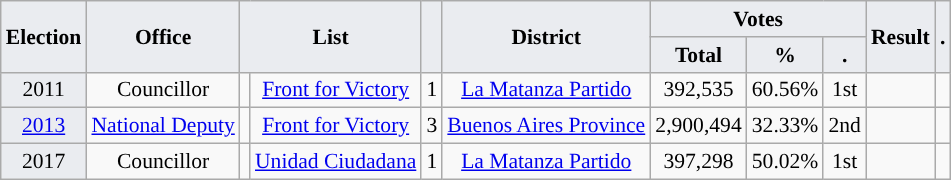<table class="wikitable" style="font-size:90%; text-align:center;">
<tr>
<th style="background-color:#EAECF0;" rowspan=2>Election</th>
<th style="background-color:#EAECF0;" rowspan=2>Office</th>
<th style="background-color:#EAECF0;" colspan=2 rowspan=2>List</th>
<th style="background-color:#EAECF0;" rowspan=2></th>
<th style="background-color:#EAECF0;" rowspan=2>District</th>
<th style="background-color:#EAECF0;" colspan=3>Votes</th>
<th style="background-color:#EAECF0;" rowspan=2>Result</th>
<th style="background-color:#EAECF0;" rowspan=2>.</th>
</tr>
<tr>
<th style="background-color:#EAECF0;">Total</th>
<th style="background-color:#EAECF0;">%</th>
<th style="background-color:#EAECF0;">.</th>
</tr>
<tr>
<td style="background-color:#EAECF0;">2011</td>
<td>Councillor</td>
<td style="background-color:"></td>
<td><a href='#'>Front for Victory</a></td>
<td>1</td>
<td><a href='#'>La Matanza Partido</a></td>
<td>392,535</td>
<td>60.56%</td>
<td>1st</td>
<td></td>
<td></td>
</tr>
<tr>
<td style="background-color:#EAECF0;"><a href='#'>2013</a></td>
<td><a href='#'>National Deputy</a></td>
<td style="background-color:"></td>
<td><a href='#'>Front for Victory</a></td>
<td>3</td>
<td><a href='#'>Buenos Aires Province</a></td>
<td>2,900,494</td>
<td>32.33%</td>
<td>2nd</td>
<td></td>
<td></td>
</tr>
<tr>
<td style="background-color:#EAECF0;">2017</td>
<td>Councillor</td>
<td style="background-color:"></td>
<td><a href='#'>Unidad Ciudadana</a></td>
<td>1</td>
<td><a href='#'>La Matanza Partido</a></td>
<td>397,298</td>
<td>50.02%</td>
<td>1st</td>
<td></td>
<td></td>
</tr>
</table>
